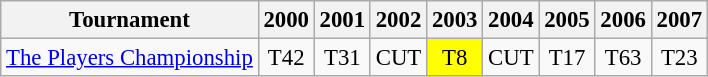<table class="wikitable" style="font-size:95%;text-align:center;">
<tr>
<th>Tournament</th>
<th>2000</th>
<th>2001</th>
<th>2002</th>
<th>2003</th>
<th>2004</th>
<th>2005</th>
<th>2006</th>
<th>2007</th>
</tr>
<tr>
<td align=left><a href='#'>The Players Championship</a></td>
<td>T42</td>
<td>T31</td>
<td>CUT</td>
<td style="background:yellow;">T8</td>
<td>CUT</td>
<td>T17</td>
<td>T63</td>
<td>T23</td>
</tr>
</table>
